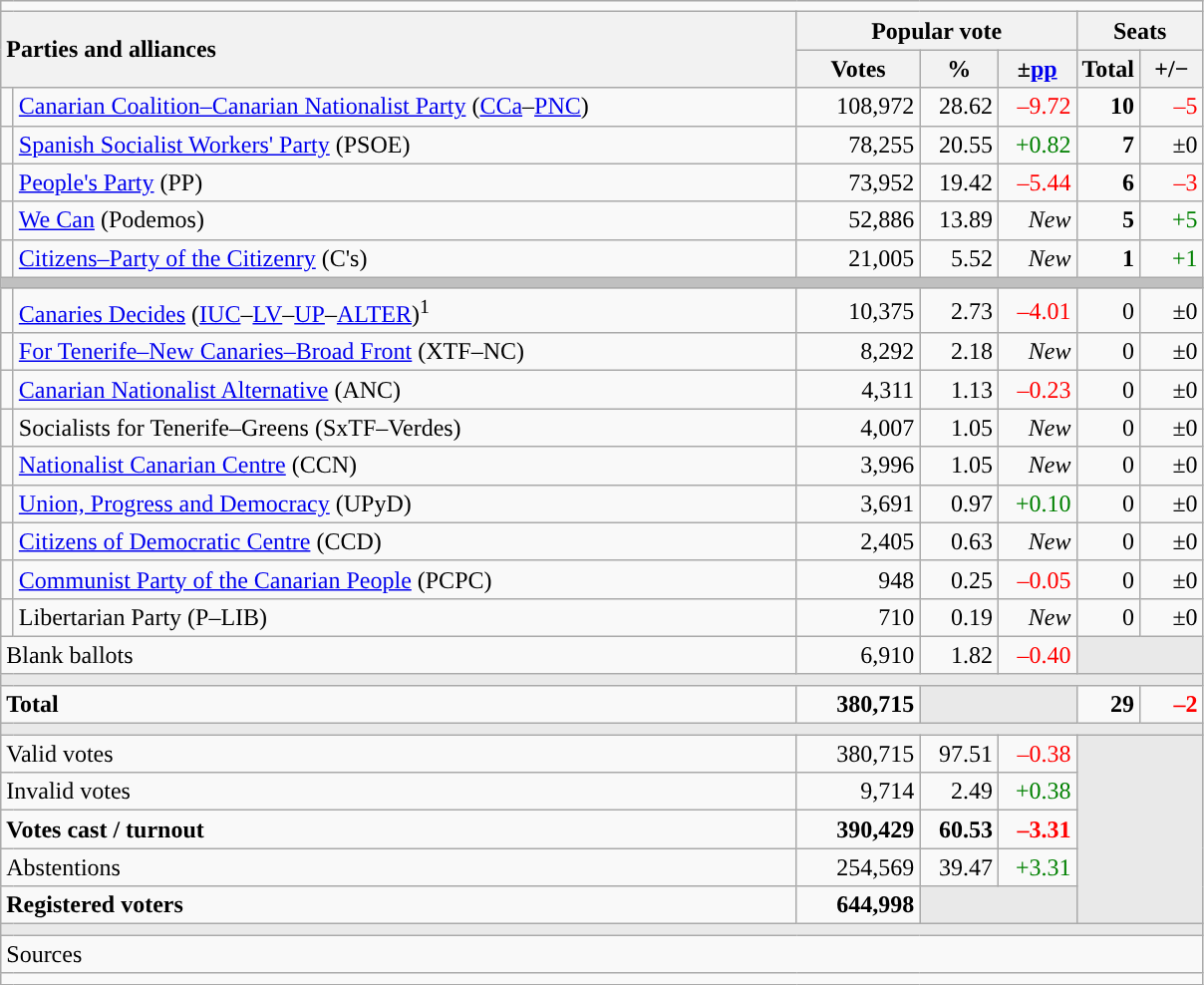<table class="wikitable" style="text-align:right;">
<tr>
<td colspan="7"></td>
</tr>
<tr>
<th style="text-align:left;" rowspan="2" colspan="2" width="525">Parties and alliances</th>
<th colspan="3">Popular vote</th>
<th colspan="2">Seats</th>
</tr>
<tr>
<th width="75">Votes</th>
<th width="45">%</th>
<th width="45">±<a href='#'>pp</a></th>
<th width="35">Total</th>
<th width="35">+/−</th>
</tr>
<tr>
<td width="1" style="color:inherit;background:"></td>
<td align="left"><a href='#'>Canarian Coalition–Canarian Nationalist Party</a> (<a href='#'>CCa</a>–<a href='#'>PNC</a>)</td>
<td>108,972</td>
<td>28.62</td>
<td style="color:red;">–9.72</td>
<td><strong>10</strong></td>
<td style="color:red;">–5</td>
</tr>
<tr>
<td style="color:inherit;background:"></td>
<td align="left"><a href='#'>Spanish Socialist Workers' Party</a> (PSOE)</td>
<td>78,255</td>
<td>20.55</td>
<td style="color:green;">+0.82</td>
<td><strong>7</strong></td>
<td>±0</td>
</tr>
<tr>
<td style="color:inherit;background:"></td>
<td align="left"><a href='#'>People's Party</a> (PP)</td>
<td>73,952</td>
<td>19.42</td>
<td style="color:red;">–5.44</td>
<td><strong>6</strong></td>
<td style="color:red;">–3</td>
</tr>
<tr>
<td style="color:inherit;background:"></td>
<td align="left"><a href='#'>We Can</a> (Podemos)</td>
<td>52,886</td>
<td>13.89</td>
<td><em>New</em></td>
<td><strong>5</strong></td>
<td style="color:green;">+5</td>
</tr>
<tr>
<td style="color:inherit;background:"></td>
<td align="left"><a href='#'>Citizens–Party of the Citizenry</a> (C's)</td>
<td>21,005</td>
<td>5.52</td>
<td><em>New</em></td>
<td><strong>1</strong></td>
<td style="color:green;">+1</td>
</tr>
<tr>
<td colspan="7" bgcolor="#C0C0C0"></td>
</tr>
<tr>
<td style="color:inherit;background:"></td>
<td align="left"><a href='#'>Canaries Decides</a> (<a href='#'>IUC</a>–<a href='#'>LV</a>–<a href='#'>UP</a>–<a href='#'>ALTER</a>)<sup>1</sup></td>
<td>10,375</td>
<td>2.73</td>
<td style="color:red;">–4.01</td>
<td>0</td>
<td>±0</td>
</tr>
<tr>
<td style="color:inherit;background:"></td>
<td align="left"><a href='#'>For Tenerife–New Canaries–Broad Front</a> (XTF–NC)</td>
<td>8,292</td>
<td>2.18</td>
<td><em>New</em></td>
<td>0</td>
<td>±0</td>
</tr>
<tr>
<td style="color:inherit;background:"></td>
<td align="left"><a href='#'>Canarian Nationalist Alternative</a> (ANC)</td>
<td>4,311</td>
<td>1.13</td>
<td style="color:red;">–0.23</td>
<td>0</td>
<td>±0</td>
</tr>
<tr>
<td style="color:inherit;background:"></td>
<td align="left">Socialists for Tenerife–Greens (SxTF–Verdes)</td>
<td>4,007</td>
<td>1.05</td>
<td><em>New</em></td>
<td>0</td>
<td>±0</td>
</tr>
<tr>
<td style="color:inherit;background:"></td>
<td align="left"><a href='#'>Nationalist Canarian Centre</a> (CCN)</td>
<td>3,996</td>
<td>1.05</td>
<td><em>New</em></td>
<td>0</td>
<td>±0</td>
</tr>
<tr>
<td style="color:inherit;background:"></td>
<td align="left"><a href='#'>Union, Progress and Democracy</a> (UPyD)</td>
<td>3,691</td>
<td>0.97</td>
<td style="color:green;">+0.10</td>
<td>0</td>
<td>±0</td>
</tr>
<tr>
<td style="color:inherit;background:"></td>
<td align="left"><a href='#'>Citizens of Democratic Centre</a> (CCD)</td>
<td>2,405</td>
<td>0.63</td>
<td><em>New</em></td>
<td>0</td>
<td>±0</td>
</tr>
<tr>
<td style="color:inherit;background:"></td>
<td align="left"><a href='#'>Communist Party of the Canarian People</a> (PCPC)</td>
<td>948</td>
<td>0.25</td>
<td style="color:red;">–0.05</td>
<td>0</td>
<td>±0</td>
</tr>
<tr>
<td style="color:inherit;background:"></td>
<td align="left">Libertarian Party (P–LIB)</td>
<td>710</td>
<td>0.19</td>
<td><em>New</em></td>
<td>0</td>
<td>±0</td>
</tr>
<tr>
<td align="left" colspan="2">Blank ballots</td>
<td>6,910</td>
<td>1.82</td>
<td style="color:red;">–0.40</td>
<td bgcolor="#E9E9E9" colspan="2"></td>
</tr>
<tr>
<td colspan="7" bgcolor="#E9E9E9"></td>
</tr>
<tr style="font-weight:bold;">
<td align="left" colspan="2">Total</td>
<td>380,715</td>
<td bgcolor="#E9E9E9" colspan="2"></td>
<td>29</td>
<td style="color:red;">–2</td>
</tr>
<tr>
<td colspan="7" bgcolor="#E9E9E9"></td>
</tr>
<tr>
<td align="left" colspan="2">Valid votes</td>
<td>380,715</td>
<td>97.51</td>
<td style="color:red;">–0.38</td>
<td bgcolor="#E9E9E9" colspan="2" rowspan="5"></td>
</tr>
<tr>
<td align="left" colspan="2">Invalid votes</td>
<td>9,714</td>
<td>2.49</td>
<td style="color:green;">+0.38</td>
</tr>
<tr style="font-weight:bold;">
<td align="left" colspan="2">Votes cast / turnout</td>
<td>390,429</td>
<td>60.53</td>
<td style="color:red;">–3.31</td>
</tr>
<tr>
<td align="left" colspan="2">Abstentions</td>
<td>254,569</td>
<td>39.47</td>
<td style="color:green;">+3.31</td>
</tr>
<tr style="font-weight:bold;">
<td align="left" colspan="2">Registered voters</td>
<td>644,998</td>
<td bgcolor="#E9E9E9" colspan="2"></td>
</tr>
<tr>
<td colspan="7" bgcolor="#E9E9E9"></td>
</tr>
<tr>
<td align="left" colspan="7">Sources</td>
</tr>
<tr>
<td colspan="7" style="text-align:left; max-width:790px;"></td>
</tr>
</table>
